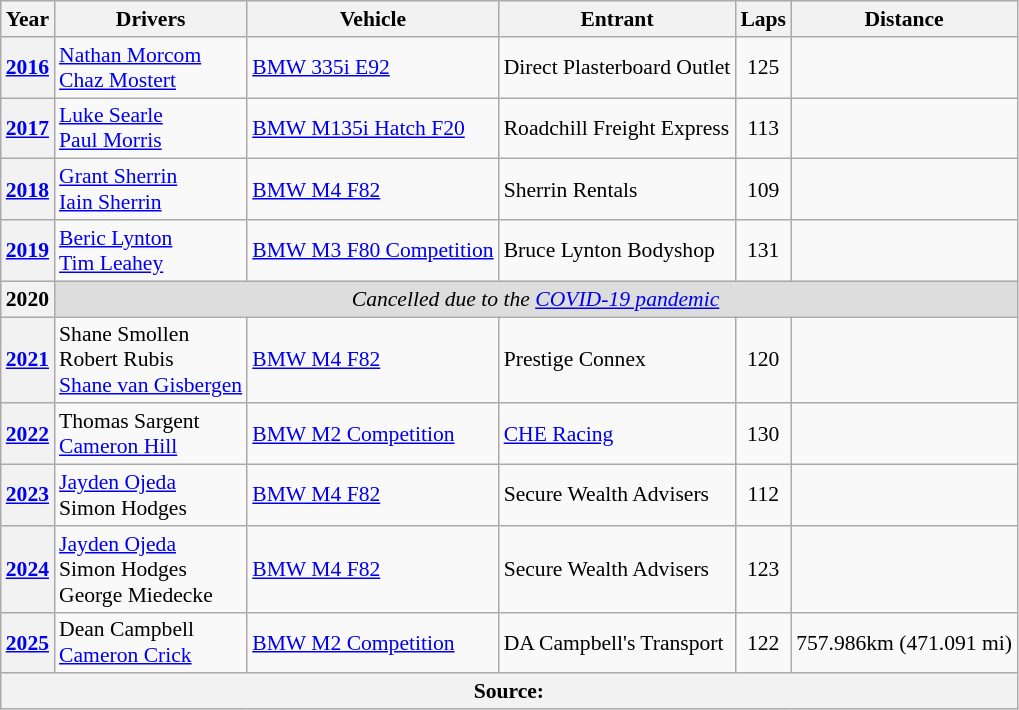<table class="wikitable" style="font-size: 90%">
<tr>
<th>Year</th>
<th>Drivers</th>
<th>Vehicle</th>
<th>Entrant</th>
<th>Laps</th>
<th>Distance</th>
</tr>
<tr>
<th><a href='#'>2016</a></th>
<td> <a href='#'>Nathan Morcom</a><br> <a href='#'>Chaz Mostert</a></td>
<td><a href='#'>BMW 335i E92</a></td>
<td> Direct Plasterboard Outlet</td>
<td align="center">125</td>
<td align="right"></td>
</tr>
<tr>
<th><a href='#'>2017</a></th>
<td> <a href='#'>Luke Searle</a><br> <a href='#'>Paul Morris</a></td>
<td><a href='#'>BMW M135i Hatch F20</a></td>
<td> Roadchill Freight Express</td>
<td align="center">113</td>
<td align="right"></td>
</tr>
<tr>
<th><a href='#'>2018</a></th>
<td> <a href='#'>Grant Sherrin</a><br> <a href='#'>Iain Sherrin</a></td>
<td><a href='#'>BMW M4 F82</a></td>
<td> Sherrin Rentals</td>
<td align="center">109</td>
<td align="right"></td>
</tr>
<tr>
<th><a href='#'>2019</a></th>
<td> <a href='#'>Beric Lynton</a><br> <a href='#'>Tim Leahey</a></td>
<td><a href='#'>BMW M3 F80 Competition</a></td>
<td> Bruce Lynton Bodyshop</td>
<td align="center">131</td>
<td align="right"></td>
</tr>
<tr style="background: #ddd; text-align: center">
<th>2020</th>
<td colspan="5"><em>Cancelled due to the <a href='#'>COVID-19 pandemic</a></em></td>
</tr>
<tr>
<th><a href='#'>2021</a></th>
<td> Shane Smollen<br> Robert Rubis<br> <a href='#'>Shane van Gisbergen</a></td>
<td><a href='#'>BMW M4 F82</a></td>
<td> Prestige Connex</td>
<td align=center>120</td>
<td align="right"></td>
</tr>
<tr>
<th><a href='#'>2022</a></th>
<td> Thomas Sargent<br> <a href='#'>Cameron Hill</a></td>
<td><a href='#'>BMW M2 Competition</a></td>
<td> <a href='#'>CHE Racing</a></td>
<td align="center">130</td>
<td align="right"></td>
</tr>
<tr>
<th><a href='#'>2023</a></th>
<td> <a href='#'>Jayden Ojeda</a><br> Simon Hodges</td>
<td><a href='#'>BMW M4 F82</a></td>
<td> Secure Wealth Advisers</td>
<td align="center">112</td>
<td align="right"></td>
</tr>
<tr>
<th><a href='#'>2024</a></th>
<td> <a href='#'>Jayden Ojeda</a><br> Simon Hodges<br> George Miedecke</td>
<td><a href='#'>BMW M4 F82</a></td>
<td> Secure Wealth Advisers</td>
<td align="center">123</td>
<td align="right"></td>
</tr>
<tr>
<th><a href='#'>2025</a></th>
<td> Dean Campbell<br> <a href='#'>Cameron Crick</a></td>
<td><a href='#'>BMW M2 Competition</a></td>
<td> DA Campbell's Transport</td>
<td align="center">122</td>
<td align="right">757.986km (471.091 mi)</td>
</tr>
<tr>
<th colspan=6>Source:</th>
</tr>
</table>
